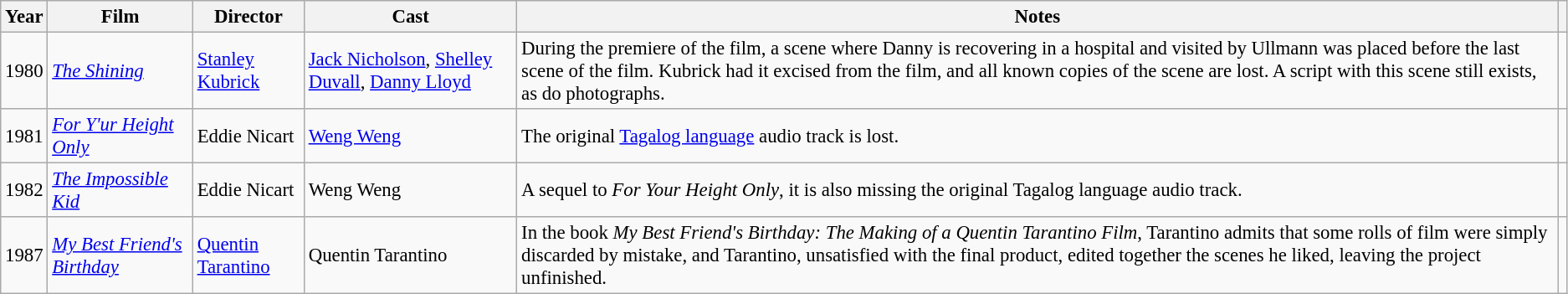<table class="wikitable sortable" style="font-size:95%">
<tr>
<th>Year</th>
<th>Film</th>
<th>Director</th>
<th>Cast</th>
<th>Notes</th>
<th></th>
</tr>
<tr>
<td>1980</td>
<td><em><a href='#'>The Shining</a></em></td>
<td><a href='#'>Stanley Kubrick</a></td>
<td><a href='#'>Jack Nicholson</a>, <a href='#'>Shelley Duvall</a>, <a href='#'>Danny Lloyd</a></td>
<td>During the premiere of the film, a scene where Danny is recovering in a hospital and visited by Ullmann was placed before the last scene of the film. Kubrick had it excised from the film, and all known copies of the scene are lost. A script with this scene still exists, as do photographs.</td>
<td></td>
</tr>
<tr>
<td>1981</td>
<td><em><a href='#'>For Y'ur Height Only</a></em></td>
<td>Eddie Nicart</td>
<td><a href='#'>Weng Weng</a></td>
<td>The original <a href='#'>Tagalog language</a> audio track is lost.</td>
<td></td>
</tr>
<tr>
<td>1982</td>
<td><em><a href='#'>The Impossible Kid</a></em></td>
<td>Eddie Nicart</td>
<td>Weng Weng</td>
<td>A sequel to <em>For Your Height Only</em>, it is also missing the original Tagalog language audio track.</td>
<td></td>
</tr>
<tr>
<td>1987</td>
<td><em><a href='#'>My Best Friend's Birthday</a></em></td>
<td><a href='#'>Quentin Tarantino</a></td>
<td>Quentin Tarantino</td>
<td>In the book <em>My Best Friend's Birthday: The Making of a Quentin Tarantino Film</em>, Tarantino admits that some rolls of film were simply discarded by mistake, and Tarantino, unsatisfied with the final product, edited together the scenes he liked, leaving the project unfinished.</td>
<td></td>
</tr>
</table>
